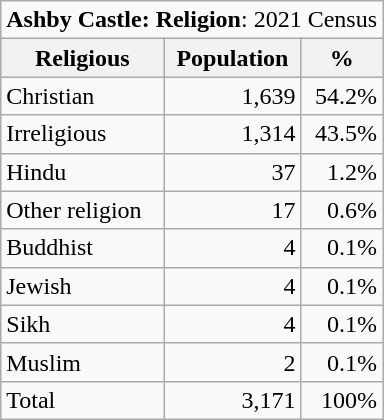<table class="wikitable">
<tr>
<td colspan="14" style="text-align:right;"><strong>Ashby Castle: Religion</strong>: 2021 Census</td>
</tr>
<tr>
<th>Religious</th>
<th>Population</th>
<th>%</th>
</tr>
<tr>
<td>Christian</td>
<td style="text-align:right;">1,639</td>
<td style="text-align:right;">54.2%</td>
</tr>
<tr>
<td>Irreligious</td>
<td style="text-align:right;">1,314</td>
<td style="text-align:right;">43.5%</td>
</tr>
<tr>
<td>Hindu</td>
<td style="text-align:right;">37</td>
<td style="text-align:right;">1.2%</td>
</tr>
<tr>
<td>Other religion</td>
<td style="text-align:right;">17</td>
<td style="text-align:right;">0.6%</td>
</tr>
<tr>
<td>Buddhist</td>
<td style="text-align:right;">4</td>
<td style="text-align:right;">0.1%</td>
</tr>
<tr>
<td>Jewish</td>
<td style="text-align:right;">4</td>
<td style="text-align:right;">0.1%</td>
</tr>
<tr>
<td>Sikh</td>
<td style="text-align:right;">4</td>
<td style="text-align:right;">0.1%</td>
</tr>
<tr>
<td>Muslim</td>
<td style="text-align:right;">2</td>
<td style="text-align:right;">0.1%</td>
</tr>
<tr>
<td>Total</td>
<td style="text-align:right;">3,171</td>
<td style="text-align:right;">100%</td>
</tr>
</table>
